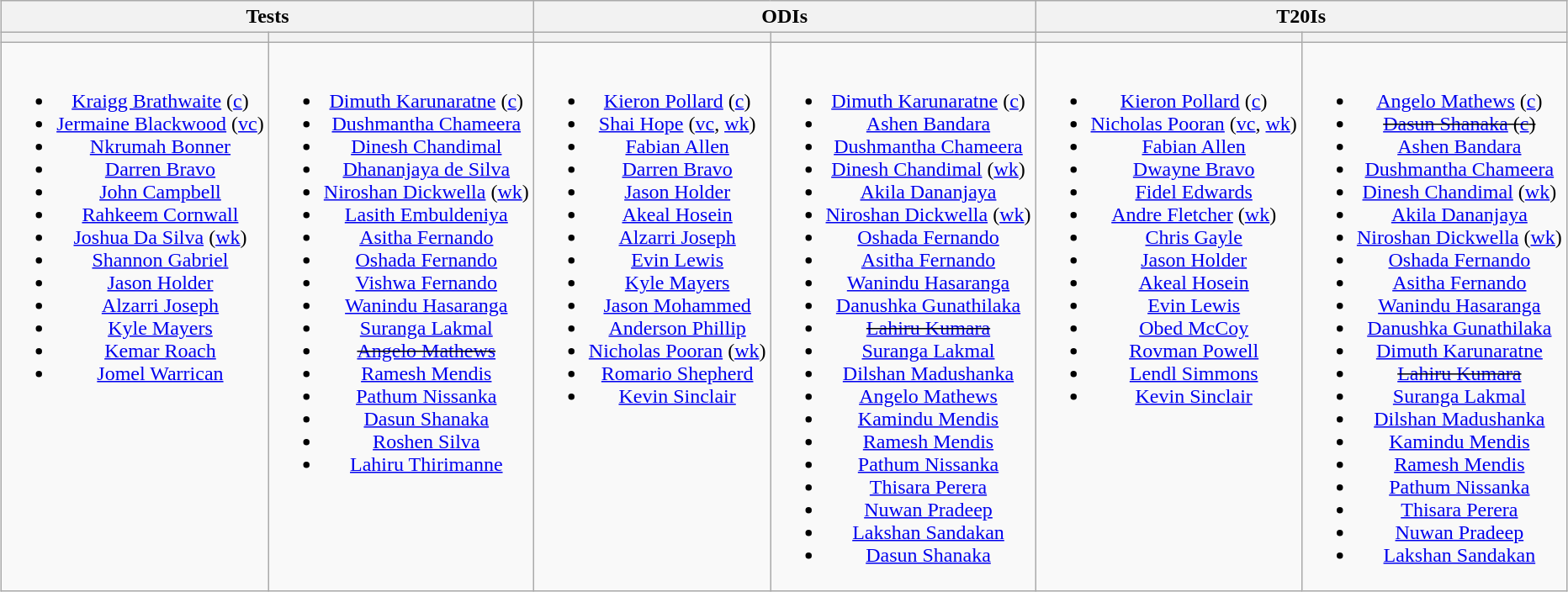<table class="wikitable" style="text-align:center; margin:auto">
<tr>
<th colspan=2>Tests</th>
<th colspan=2>ODIs</th>
<th colspan=2>T20Is</th>
</tr>
<tr>
<th></th>
<th></th>
<th></th>
<th></th>
<th></th>
<th></th>
</tr>
<tr style="vertical-align:top">
<td><br><ul><li><a href='#'>Kraigg Brathwaite</a> (<a href='#'>c</a>)</li><li><a href='#'>Jermaine Blackwood</a> (<a href='#'>vc</a>)</li><li><a href='#'>Nkrumah Bonner</a></li><li><a href='#'>Darren Bravo</a></li><li><a href='#'>John Campbell</a></li><li><a href='#'>Rahkeem Cornwall</a></li><li><a href='#'>Joshua Da Silva</a> (<a href='#'>wk</a>)</li><li><a href='#'>Shannon Gabriel</a></li><li><a href='#'>Jason Holder</a></li><li><a href='#'>Alzarri Joseph</a></li><li><a href='#'>Kyle Mayers</a></li><li><a href='#'>Kemar Roach</a></li><li><a href='#'>Jomel Warrican</a></li></ul></td>
<td><br><ul><li><a href='#'>Dimuth Karunaratne</a> (<a href='#'>c</a>)</li><li><a href='#'>Dushmantha Chameera</a></li><li><a href='#'>Dinesh Chandimal</a></li><li><a href='#'>Dhananjaya de Silva</a></li><li><a href='#'>Niroshan Dickwella</a> (<a href='#'>wk</a>)</li><li><a href='#'>Lasith Embuldeniya</a></li><li><a href='#'>Asitha Fernando</a></li><li><a href='#'>Oshada Fernando</a></li><li><a href='#'>Vishwa Fernando</a></li><li><a href='#'>Wanindu Hasaranga</a></li><li><a href='#'>Suranga Lakmal</a></li><li><s><a href='#'>Angelo Mathews</a></s></li><li><a href='#'>Ramesh Mendis</a></li><li><a href='#'>Pathum Nissanka</a></li><li><a href='#'>Dasun Shanaka</a></li><li><a href='#'>Roshen Silva</a></li><li><a href='#'>Lahiru Thirimanne</a></li></ul></td>
<td><br><ul><li><a href='#'>Kieron Pollard</a> (<a href='#'>c</a>)</li><li><a href='#'>Shai Hope</a> (<a href='#'>vc</a>, <a href='#'>wk</a>)</li><li><a href='#'>Fabian Allen</a></li><li><a href='#'>Darren Bravo</a></li><li><a href='#'>Jason Holder</a></li><li><a href='#'>Akeal Hosein</a></li><li><a href='#'>Alzarri Joseph</a></li><li><a href='#'>Evin Lewis</a></li><li><a href='#'>Kyle Mayers</a></li><li><a href='#'>Jason Mohammed</a></li><li><a href='#'>Anderson Phillip</a></li><li><a href='#'>Nicholas Pooran</a> (<a href='#'>wk</a>)</li><li><a href='#'>Romario Shepherd</a></li><li><a href='#'>Kevin Sinclair</a></li></ul></td>
<td><br><ul><li><a href='#'>Dimuth Karunaratne</a> (<a href='#'>c</a>)</li><li><a href='#'>Ashen Bandara</a></li><li><a href='#'>Dushmantha Chameera</a></li><li><a href='#'>Dinesh Chandimal</a> (<a href='#'>wk</a>)</li><li><a href='#'>Akila Dananjaya</a></li><li><a href='#'>Niroshan Dickwella</a> (<a href='#'>wk</a>)</li><li><a href='#'>Oshada Fernando</a></li><li><a href='#'>Asitha Fernando</a></li><li><a href='#'>Wanindu Hasaranga</a></li><li><a href='#'>Danushka Gunathilaka</a></li><li><s><a href='#'>Lahiru Kumara</a></s></li><li><a href='#'>Suranga Lakmal</a></li><li><a href='#'>Dilshan Madushanka</a></li><li><a href='#'>Angelo Mathews</a></li><li><a href='#'>Kamindu Mendis</a></li><li><a href='#'>Ramesh Mendis</a></li><li><a href='#'>Pathum Nissanka</a></li><li><a href='#'>Thisara Perera</a></li><li><a href='#'>Nuwan Pradeep</a></li><li><a href='#'>Lakshan Sandakan</a></li><li><a href='#'>Dasun Shanaka</a></li></ul></td>
<td><br><ul><li><a href='#'>Kieron Pollard</a> (<a href='#'>c</a>)</li><li><a href='#'>Nicholas Pooran</a> (<a href='#'>vc</a>, <a href='#'>wk</a>)</li><li><a href='#'>Fabian Allen</a></li><li><a href='#'>Dwayne Bravo</a></li><li><a href='#'>Fidel Edwards</a></li><li><a href='#'>Andre Fletcher</a> (<a href='#'>wk</a>)</li><li><a href='#'>Chris Gayle</a></li><li><a href='#'>Jason Holder</a></li><li><a href='#'>Akeal Hosein</a></li><li><a href='#'>Evin Lewis</a></li><li><a href='#'>Obed McCoy</a></li><li><a href='#'>Rovman Powell</a></li><li><a href='#'>Lendl Simmons</a></li><li><a href='#'>Kevin Sinclair</a></li></ul></td>
<td><br><ul><li><a href='#'>Angelo Mathews</a> (<a href='#'>c</a>)</li><li><s><a href='#'>Dasun Shanaka</a> (<a href='#'>c</a>)</s></li><li><a href='#'>Ashen Bandara</a></li><li><a href='#'>Dushmantha Chameera</a></li><li><a href='#'>Dinesh Chandimal</a> (<a href='#'>wk</a>)</li><li><a href='#'>Akila Dananjaya</a></li><li><a href='#'>Niroshan Dickwella</a> (<a href='#'>wk</a>)</li><li><a href='#'>Oshada Fernando</a></li><li><a href='#'>Asitha Fernando</a></li><li><a href='#'>Wanindu Hasaranga</a></li><li><a href='#'>Danushka Gunathilaka</a></li><li><a href='#'>Dimuth Karunaratne</a></li><li><s><a href='#'>Lahiru Kumara</a></s></li><li><a href='#'>Suranga Lakmal</a></li><li><a href='#'>Dilshan Madushanka</a></li><li><a href='#'>Kamindu Mendis</a></li><li><a href='#'>Ramesh Mendis</a></li><li><a href='#'>Pathum Nissanka</a></li><li><a href='#'>Thisara Perera</a></li><li><a href='#'>Nuwan Pradeep</a></li><li><a href='#'>Lakshan Sandakan</a></li></ul></td>
</tr>
</table>
